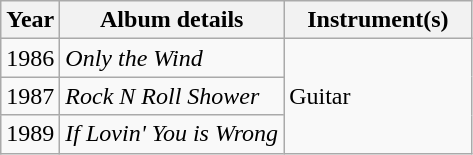<table class="wikitable">
<tr>
<th>Year</th>
<th>Album details</th>
<th width=40%>Instrument(s)</th>
</tr>
<tr>
<td>1986</td>
<td><em>Only the Wind</em></td>
<td rowspan=3>Guitar</td>
</tr>
<tr>
<td>1987</td>
<td><em>Rock N Roll Shower</em></td>
</tr>
<tr>
<td>1989</td>
<td><em>If Lovin' You is Wrong</em></td>
</tr>
</table>
